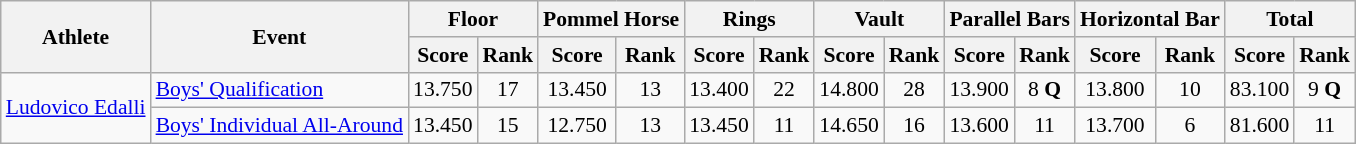<table class="wikitable" border="1" style="font-size:90%">
<tr>
<th rowspan=2>Athlete</th>
<th rowspan=2>Event</th>
<th colspan=2>Floor</th>
<th colspan=2>Pommel Horse</th>
<th colspan=2>Rings</th>
<th colspan=2>Vault</th>
<th colspan=2>Parallel Bars</th>
<th colspan=2>Horizontal Bar</th>
<th colspan=2>Total</th>
</tr>
<tr>
<th>Score</th>
<th>Rank</th>
<th>Score</th>
<th>Rank</th>
<th>Score</th>
<th>Rank</th>
<th>Score</th>
<th>Rank</th>
<th>Score</th>
<th>Rank</th>
<th>Score</th>
<th>Rank</th>
<th>Score</th>
<th>Rank</th>
</tr>
<tr>
<td rowspan=2><a href='#'>Ludovico Edalli</a></td>
<td><a href='#'>Boys' Qualification</a></td>
<td align=center>13.750</td>
<td align=center>17</td>
<td align=center>13.450</td>
<td align=center>13</td>
<td align=center>13.400</td>
<td align=center>22</td>
<td align=center>14.800</td>
<td align=center>28</td>
<td align=center>13.900</td>
<td align=center>8 <strong>Q</strong></td>
<td align=center>13.800</td>
<td align=center>10</td>
<td align=center>83.100</td>
<td align=center>9 <strong>Q</strong></td>
</tr>
<tr>
<td><a href='#'>Boys' Individual All-Around</a></td>
<td align=center>13.450</td>
<td align=center>15</td>
<td align=center>12.750</td>
<td align=center>13</td>
<td align=center>13.450</td>
<td align=center>11</td>
<td align=center>14.650</td>
<td align=center>16</td>
<td align=center>13.600</td>
<td align=center>11</td>
<td align=center>13.700</td>
<td align=center>6</td>
<td align=center>81.600</td>
<td align=center>11</td>
</tr>
</table>
